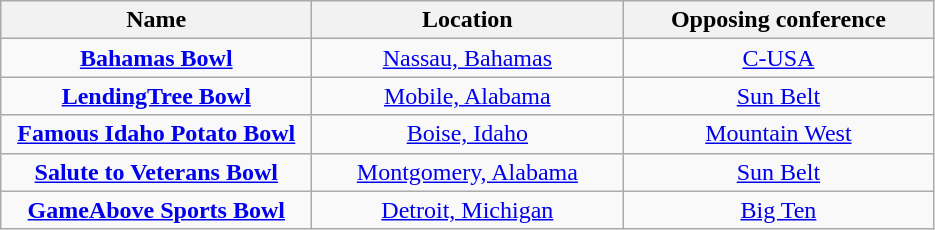<table class="wikitable sortable" style="text-align: center;">
<tr>
<th style="width:200px;">Name</th>
<th style="width:200px;">Location</th>
<th style="width:200px;">Opposing conference</th>
</tr>
<tr>
<td><strong><a href='#'>Bahamas Bowl</a></strong></td>
<td><a href='#'>Nassau, Bahamas</a></td>
<td><a href='#'>C-USA</a></td>
</tr>
<tr>
<td><strong><a href='#'>LendingTree Bowl</a></strong></td>
<td><a href='#'>Mobile, Alabama</a></td>
<td><a href='#'>Sun Belt</a></td>
</tr>
<tr>
<td><strong><a href='#'>Famous Idaho Potato Bowl</a></strong></td>
<td><a href='#'>Boise, Idaho</a></td>
<td><a href='#'>Mountain West</a></td>
</tr>
<tr>
<td><strong><a href='#'>Salute to Veterans Bowl</a></strong></td>
<td><a href='#'>Montgomery, Alabama</a></td>
<td><a href='#'>Sun Belt</a></td>
</tr>
<tr>
<td><strong><a href='#'>GameAbove Sports Bowl</a></strong></td>
<td><a href='#'>Detroit, Michigan</a></td>
<td><a href='#'>Big Ten</a></td>
</tr>
</table>
